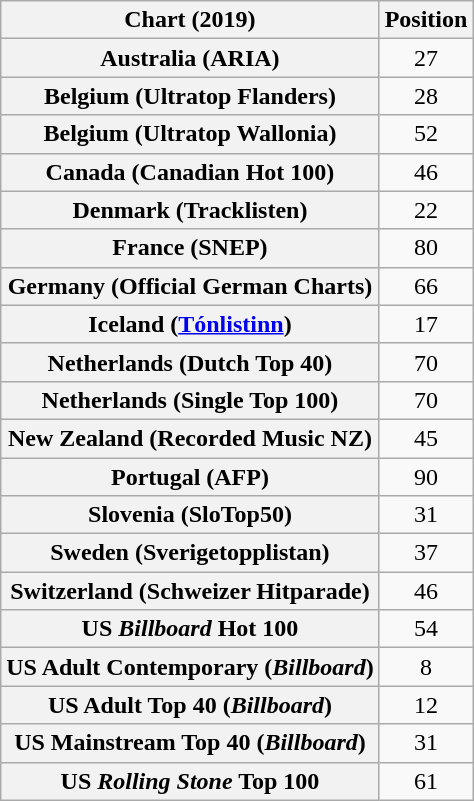<table class="wikitable sortable plainrowheaders" style="text-align:center">
<tr>
<th scope="col">Chart (2019)</th>
<th scope="col">Position</th>
</tr>
<tr>
<th scope="row">Australia (ARIA)</th>
<td>27</td>
</tr>
<tr>
<th scope="row">Belgium (Ultratop Flanders)</th>
<td>28</td>
</tr>
<tr>
<th scope="row">Belgium (Ultratop Wallonia)</th>
<td>52</td>
</tr>
<tr>
<th scope="row">Canada (Canadian Hot 100)</th>
<td>46</td>
</tr>
<tr>
<th scope="row">Denmark (Tracklisten)</th>
<td>22</td>
</tr>
<tr>
<th scope="row">France (SNEP)</th>
<td>80</td>
</tr>
<tr>
<th scope="row">Germany (Official German Charts)</th>
<td>66</td>
</tr>
<tr>
<th scope="row">Iceland (<a href='#'>Tónlistinn</a>)</th>
<td>17</td>
</tr>
<tr>
<th scope="row">Netherlands (Dutch Top 40)</th>
<td>70</td>
</tr>
<tr>
<th scope="row">Netherlands (Single Top 100)</th>
<td>70</td>
</tr>
<tr>
<th scope="row">New Zealand (Recorded Music NZ)</th>
<td>45</td>
</tr>
<tr>
<th scope="row">Portugal (AFP)</th>
<td>90</td>
</tr>
<tr>
<th scope="row">Slovenia (SloTop50)</th>
<td>31</td>
</tr>
<tr>
<th scope="row">Sweden (Sverigetopplistan)</th>
<td>37</td>
</tr>
<tr>
<th scope="row">Switzerland (Schweizer Hitparade)</th>
<td>46</td>
</tr>
<tr>
<th scope="row">US <em>Billboard</em> Hot 100</th>
<td>54</td>
</tr>
<tr>
<th scope="row">US Adult Contemporary (<em>Billboard</em>)</th>
<td>8</td>
</tr>
<tr>
<th scope="row">US Adult Top 40 (<em>Billboard</em>)</th>
<td>12</td>
</tr>
<tr>
<th scope="row">US Mainstream Top 40 (<em>Billboard</em>)</th>
<td>31</td>
</tr>
<tr>
<th scope="row">US <em>Rolling Stone</em> Top 100</th>
<td>61</td>
</tr>
</table>
